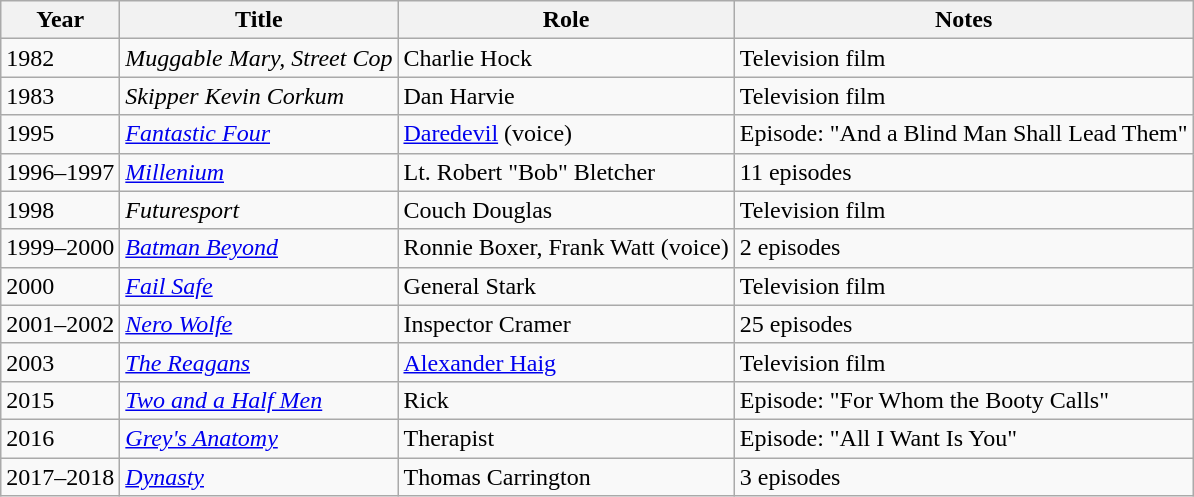<table class="wikitable sortable">
<tr>
<th>Year</th>
<th>Title</th>
<th>Role</th>
<th>Notes</th>
</tr>
<tr>
<td>1982</td>
<td><em>Muggable Mary, Street Cop</em></td>
<td>Charlie Hock</td>
<td>Television film</td>
</tr>
<tr>
<td>1983</td>
<td><em>Skipper Kevin Corkum</em></td>
<td>Dan Harvie</td>
<td>Television film</td>
</tr>
<tr>
<td>1995</td>
<td><em><a href='#'>Fantastic Four</a></em></td>
<td><a href='#'>Daredevil</a> (voice)</td>
<td>Episode: "And a Blind Man Shall Lead Them"</td>
</tr>
<tr>
<td>1996–1997</td>
<td><em><a href='#'>Millenium</a></em></td>
<td>Lt. Robert "Bob" Bletcher</td>
<td>11 episodes</td>
</tr>
<tr>
<td>1998</td>
<td><em>Futuresport</em></td>
<td>Couch Douglas</td>
<td>Television film</td>
</tr>
<tr>
<td>1999–2000</td>
<td><em><a href='#'>Batman Beyond</a></em></td>
<td>Ronnie Boxer, Frank Watt (voice)</td>
<td>2 episodes</td>
</tr>
<tr>
<td>2000</td>
<td><em><a href='#'>Fail Safe</a></em></td>
<td>General Stark</td>
<td>Television film</td>
</tr>
<tr>
<td>2001–2002</td>
<td><em><a href='#'>Nero Wolfe</a></em></td>
<td>Inspector Cramer</td>
<td>25 episodes</td>
</tr>
<tr>
<td>2003</td>
<td><em><a href='#'>The Reagans</a></em></td>
<td><a href='#'>Alexander Haig</a></td>
<td>Television film</td>
</tr>
<tr>
<td>2015</td>
<td><em><a href='#'>Two and a Half Men</a></em></td>
<td>Rick</td>
<td>Episode: "For Whom the Booty Calls"</td>
</tr>
<tr>
<td>2016</td>
<td><em><a href='#'>Grey's Anatomy</a></em></td>
<td>Therapist</td>
<td>Episode: "All I Want Is You"</td>
</tr>
<tr>
<td>2017–2018</td>
<td><em><a href='#'>Dynasty</a></em></td>
<td>Thomas Carrington</td>
<td>3 episodes</td>
</tr>
</table>
